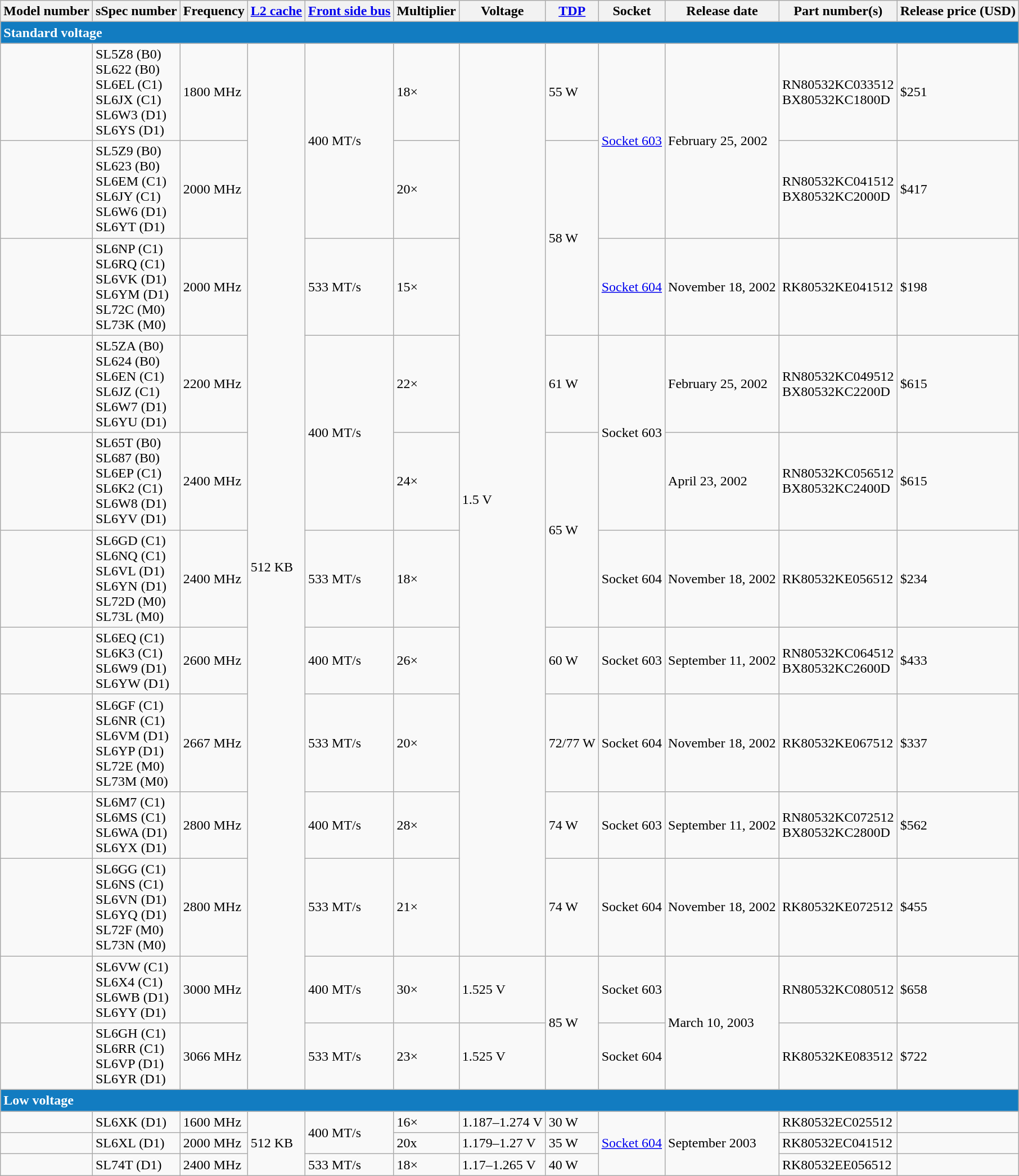<table class="wikitable sortable">
<tr>
<th>Model number</th>
<th>sSpec number</th>
<th>Frequency</th>
<th><a href='#'>L2 cache</a></th>
<th><a href='#'>Front side bus</a></th>
<th>Multiplier</th>
<th>Voltage</th>
<th><a href='#'>TDP</a></th>
<th>Socket</th>
<th>Release date</th>
<th>Part number(s)</th>
<th>Release price (USD)</th>
</tr>
<tr>
<td colspan="12" style="text-align:left; background:#127cc1; color:white;"><strong>Standard voltage</strong></td>
</tr>
<tr>
<td></td>
<td>SL5Z8 (B0)<br>SL622 (B0)<br>SL6EL (C1)<br>SL6JX (C1)<br>SL6W3 (D1)<br>SL6YS (D1)</td>
<td>1800 MHz</td>
<td rowspan="12">512 KB</td>
<td rowspan="2">400 MT/s</td>
<td>18×</td>
<td rowspan="10">1.5 V</td>
<td>55 W</td>
<td rowspan="2"><a href='#'>Socket 603</a></td>
<td rowspan="2">February 25, 2002</td>
<td>RN80532KC033512<br>BX80532KC1800D</td>
<td>$251</td>
</tr>
<tr>
<td></td>
<td>SL5Z9 (B0)<br>SL623 (B0)<br>SL6EM (C1)<br>SL6JY (C1)<br>SL6W6 (D1)<br>SL6YT (D1)</td>
<td>2000 MHz</td>
<td>20×</td>
<td rowspan="2">58 W</td>
<td>RN80532KC041512<br>BX80532KC2000D</td>
<td>$417</td>
</tr>
<tr>
<td></td>
<td>SL6NP (C1)<br>SL6RQ (C1)<br>SL6VK (D1)<br>SL6YM (D1)<br>SL72C (M0)<br>SL73K (M0)</td>
<td>2000 MHz</td>
<td>533 MT/s</td>
<td>15×</td>
<td><a href='#'>Socket 604</a></td>
<td>November 18, 2002</td>
<td>RK80532KE041512</td>
<td>$198</td>
</tr>
<tr>
<td></td>
<td>SL5ZA (B0)<br>SL624 (B0)<br>SL6EN (C1)<br>SL6JZ (C1)<br>SL6W7 (D1)<br>SL6YU (D1)</td>
<td>2200 MHz</td>
<td rowspan="2">400 MT/s</td>
<td>22×</td>
<td>61 W</td>
<td rowspan="2">Socket 603</td>
<td>February 25, 2002</td>
<td>RN80532KC049512<br>BX80532KC2200D</td>
<td>$615</td>
</tr>
<tr>
<td></td>
<td>SL65T (B0)<br>SL687 (B0)<br>SL6EP (C1)<br>SL6K2 (C1)<br>SL6W8 (D1)<br>SL6YV (D1)</td>
<td>2400 MHz</td>
<td>24×</td>
<td rowspan="2">65 W</td>
<td>April 23, 2002</td>
<td>RN80532KC056512<br>BX80532KC2400D</td>
<td>$615</td>
</tr>
<tr>
<td></td>
<td>SL6GD (C1)<br>SL6NQ (C1)<br>SL6VL (D1)<br>SL6YN (D1)<br>SL72D (M0)<br>SL73L (M0)</td>
<td>2400 MHz</td>
<td>533 MT/s</td>
<td>18×</td>
<td>Socket 604</td>
<td>November 18, 2002</td>
<td>RK80532KE056512</td>
<td>$234</td>
</tr>
<tr>
<td></td>
<td>SL6EQ (C1)<br>SL6K3 (C1)<br>SL6W9 (D1)<br>SL6YW (D1)</td>
<td>2600 MHz</td>
<td>400 MT/s</td>
<td>26×</td>
<td>60 W</td>
<td>Socket 603</td>
<td>September 11, 2002</td>
<td>RN80532KC064512<br>BX80532KC2600D</td>
<td>$433</td>
</tr>
<tr>
<td></td>
<td>SL6GF (C1)<br>SL6NR (C1)<br>SL6VM (D1)<br>SL6YP (D1)<br>SL72E (M0)<br>SL73M (M0)</td>
<td>2667 MHz</td>
<td>533 MT/s</td>
<td>20×</td>
<td>72/77 W</td>
<td>Socket 604</td>
<td>November 18, 2002</td>
<td>RK80532KE067512</td>
<td>$337</td>
</tr>
<tr>
<td></td>
<td>SL6M7 (C1)<br>SL6MS (C1)<br>SL6WA (D1)<br>SL6YX (D1)</td>
<td>2800 MHz</td>
<td>400 MT/s</td>
<td>28×</td>
<td>74 W</td>
<td>Socket 603</td>
<td>September 11, 2002</td>
<td>RN80532KC072512<br>BX80532KC2800D</td>
<td>$562</td>
</tr>
<tr>
<td></td>
<td>SL6GG (C1)<br>SL6NS (C1)<br>SL6VN (D1)<br>SL6YQ (D1)<br>SL72F (M0)<br>SL73N (M0)</td>
<td>2800 MHz</td>
<td>533 MT/s</td>
<td>21×</td>
<td>74 W</td>
<td>Socket 604</td>
<td>November 18, 2002</td>
<td>RK80532KE072512</td>
<td>$455</td>
</tr>
<tr>
<td></td>
<td>SL6VW (C1)<br>SL6X4 (C1)<br>SL6WB (D1)<br>SL6YY (D1)</td>
<td>3000 MHz</td>
<td>400 MT/s</td>
<td>30×</td>
<td>1.525 V</td>
<td rowspan="2">85 W</td>
<td>Socket 603</td>
<td rowspan="2">March 10, 2003</td>
<td>RN80532KC080512</td>
<td>$658</td>
</tr>
<tr>
<td></td>
<td>SL6GH (C1)<br>SL6RR (C1)<br>SL6VP (D1)<br>SL6YR (D1)</td>
<td>3066 MHz</td>
<td>533 MT/s</td>
<td>23×</td>
<td>1.525 V</td>
<td>Socket 604</td>
<td>RK80532KE083512</td>
<td>$722</td>
</tr>
<tr>
<td colspan="12" style="text-align:left; background:#127cc1; color:white;"><strong>Low voltage</strong></td>
</tr>
<tr>
<td></td>
<td>SL6XK (D1)</td>
<td>1600 MHz</td>
<td rowspan="3">512 KB</td>
<td rowspan="2">400 MT/s</td>
<td>16×</td>
<td>1.187–1.274 V</td>
<td>30 W</td>
<td rowspan="3"><a href='#'>Socket 604</a></td>
<td rowspan="3">September 2003</td>
<td>RK80532EC025512</td>
<td></td>
</tr>
<tr>
<td></td>
<td>SL6XL (D1)</td>
<td>2000 MHz</td>
<td>20x</td>
<td>1.179–1.27 V</td>
<td>35 W</td>
<td>RK80532EC041512</td>
<td></td>
</tr>
<tr>
<td></td>
<td>SL74T (D1)</td>
<td>2400 MHz</td>
<td>533 MT/s</td>
<td>18×</td>
<td>1.17–1.265 V</td>
<td>40 W</td>
<td>RK80532EE056512</td>
<td></td>
</tr>
</table>
